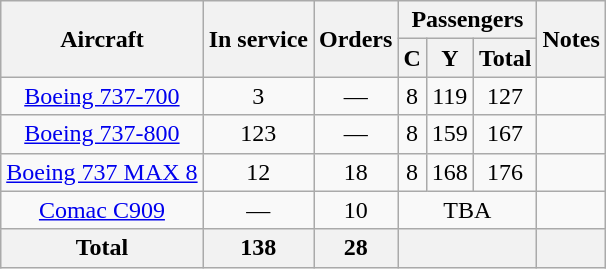<table class="wikitable" style="margin:1em auto; border-collapse:collapse;font-size: 100%;text-align:center">
<tr>
<th rowspan="2">Aircraft</th>
<th rowspan="2">In service</th>
<th rowspan="2">Orders</th>
<th colspan="3">Passengers</th>
<th rowspan="2">Notes</th>
</tr>
<tr>
<th><abbr>C</abbr></th>
<th><abbr>Y</abbr></th>
<th>Total</th>
</tr>
<tr>
<td><a href='#'>Boeing 737-700</a></td>
<td>3</td>
<td>—</td>
<td>8</td>
<td>119</td>
<td>127</td>
<td></td>
</tr>
<tr>
<td><a href='#'>Boeing 737-800</a></td>
<td>123</td>
<td>—</td>
<td>8</td>
<td>159</td>
<td>167</td>
<td></td>
</tr>
<tr>
<td><a href='#'>Boeing 737 MAX 8</a></td>
<td>12</td>
<td>18</td>
<td>8</td>
<td>168</td>
<td>176</td>
<td></td>
</tr>
<tr>
<td><a href='#'>Comac C909</a></td>
<td>—</td>
<td>10</td>
<td colspan="3"><abbr>TBA</abbr></td>
<td></td>
</tr>
<tr>
<th>Total</th>
<th>138</th>
<th>28</th>
<th colspan=3></th>
<th></th>
</tr>
</table>
